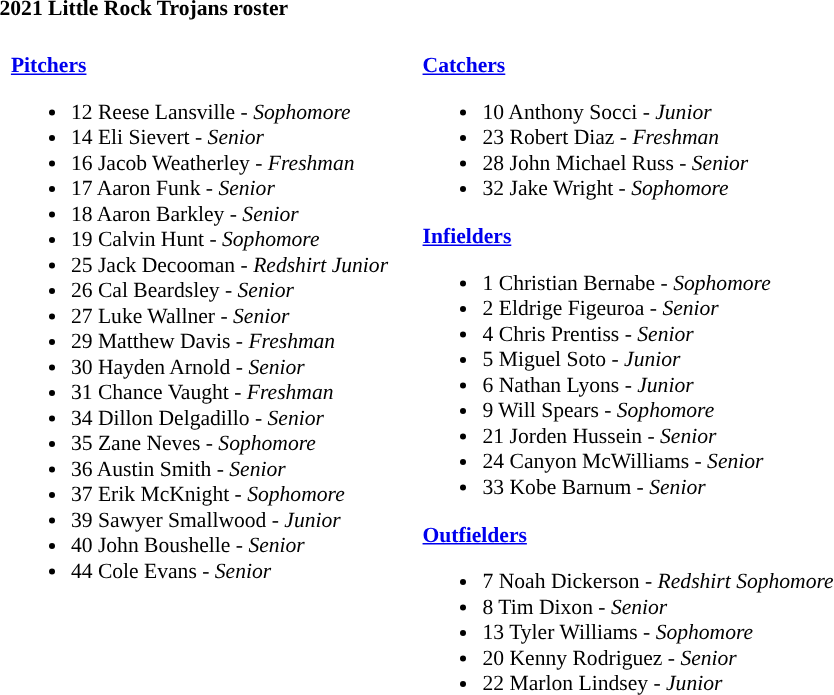<table class="toccolours" style="text-align: left; font-size:90%;">
<tr>
<th colspan="9">2021 Little Rock Trojans roster</th>
</tr>
<tr>
<td width="03"> </td>
<td valign="top"><br><strong><a href='#'>Pitchers</a></strong><ul><li>12 Reese Lansville - <em>Sophomore</em></li><li>14 Eli Sievert - <em>Senior</em></li><li>16 Jacob Weatherley - <em>Freshman</em></li><li>17 Aaron Funk - <em>Senior</em></li><li>18 Aaron Barkley - <em>Senior</em></li><li>19 Calvin Hunt - <em>Sophomore</em></li><li>25 Jack Decooman - <em>Redshirt Junior</em></li><li>26 Cal Beardsley - <em>Senior</em></li><li>27 Luke Wallner - <em>Senior</em></li><li>29 Matthew Davis - <em>Freshman</em></li><li>30 Hayden Arnold - <em>Senior</em></li><li>31 Chance Vaught - <em>Freshman</em></li><li>34 Dillon Delgadillo - <em>Senior</em></li><li>35 Zane Neves - <em>Sophomore</em></li><li>36 Austin Smith - <em>Senior</em></li><li>37 Erik McKnight - <em>Sophomore</em></li><li>39 Sawyer Smallwood - <em>Junior</em></li><li>40 John Boushelle - <em>Senior</em></li><li>44 Cole Evans - <em>Senior</em></li></ul></td>
<td width="15"> </td>
<td valign="top"><br><strong><a href='#'>Catchers</a></strong><ul><li>10 Anthony Socci - <em>Junior</em></li><li>23 Robert Diaz - <em>Freshman</em></li><li>28 John Michael Russ - <em>Senior</em></li><li>32 Jake Wright - <em>Sophomore</em></li></ul><strong><a href='#'>Infielders</a></strong><ul><li>1 Christian Bernabe - <em>Sophomore</em></li><li>2 Eldrige Figeuroa - <em>Senior</em></li><li>4 Chris Prentiss - <em>Senior</em></li><li>5 Miguel Soto - <em>Junior</em></li><li>6 Nathan Lyons - <em>Junior</em></li><li>9 Will Spears - <em>Sophomore</em></li><li>21 Jorden Hussein - <em>Senior</em></li><li>24 Canyon McWilliams - <em>Senior</em></li><li>33 Kobe Barnum - <em>Senior</em></li></ul><strong><a href='#'>Outfielders</a></strong><ul><li>7 Noah Dickerson - <em>Redshirt Sophomore</em></li><li>8 Tim Dixon - <em>Senior</em></li><li>13 Tyler Williams - <em>Sophomore</em></li><li>20 Kenny Rodriguez - <em>Senior</em></li><li>22 Marlon Lindsey - <em>Junior</em></li></ul></td>
</tr>
</table>
